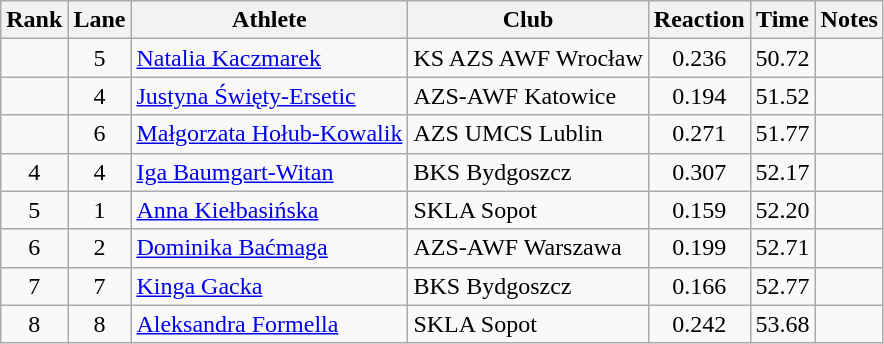<table class="wikitable sortable" style="text-align:center">
<tr>
<th>Rank</th>
<th>Lane</th>
<th>Athlete</th>
<th>Club</th>
<th>Reaction</th>
<th>Time</th>
<th>Notes</th>
</tr>
<tr>
<td></td>
<td>5</td>
<td align=left><a href='#'>Natalia Kaczmarek</a></td>
<td align=left>KS AZS AWF Wrocław</td>
<td>0.236</td>
<td>50.72</td>
<td></td>
</tr>
<tr>
<td></td>
<td>4</td>
<td align=left><a href='#'>Justyna Święty-Ersetic</a></td>
<td align=left>AZS-AWF Katowice</td>
<td>0.194</td>
<td>51.52</td>
<td></td>
</tr>
<tr>
<td></td>
<td>6</td>
<td align=left><a href='#'>Małgorzata Hołub-Kowalik</a></td>
<td align=left>AZS UMCS Lublin</td>
<td>0.271</td>
<td>51.77</td>
<td></td>
</tr>
<tr>
<td>4</td>
<td>4</td>
<td align=left><a href='#'>Iga Baumgart-Witan</a></td>
<td align=left>BKS Bydgoszcz</td>
<td>0.307</td>
<td>52.17</td>
<td></td>
</tr>
<tr>
<td>5</td>
<td>1</td>
<td align=left><a href='#'>Anna Kiełbasińska</a></td>
<td align=left>SKLA Sopot</td>
<td>0.159</td>
<td>52.20</td>
<td></td>
</tr>
<tr>
<td>6</td>
<td>2</td>
<td align=left><a href='#'>Dominika Baćmaga</a></td>
<td align=left>AZS-AWF Warszawa</td>
<td>0.199</td>
<td>52.71</td>
<td></td>
</tr>
<tr>
<td>7</td>
<td>7</td>
<td align=left><a href='#'>Kinga Gacka</a></td>
<td align=left>BKS Bydgoszcz</td>
<td>0.166</td>
<td>52.77</td>
<td></td>
</tr>
<tr>
<td>8</td>
<td>8</td>
<td align=left><a href='#'>Aleksandra Formella</a></td>
<td align=left>SKLA Sopot</td>
<td>0.242</td>
<td>53.68</td>
<td></td>
</tr>
</table>
